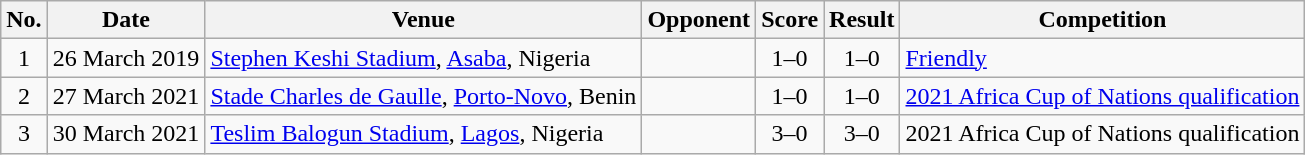<table class="wikitable sortable">
<tr>
<th scope="col">No.</th>
<th scope="col">Date</th>
<th scope="col">Venue</th>
<th scope="col">Opponent</th>
<th scope="col">Score</th>
<th scope="col">Result</th>
<th scope="col">Competition</th>
</tr>
<tr>
<td align="center">1</td>
<td>26 March 2019</td>
<td><a href='#'>Stephen Keshi Stadium</a>, <a href='#'>Asaba</a>, Nigeria</td>
<td></td>
<td align="center">1–0</td>
<td align="center">1–0</td>
<td><a href='#'>Friendly</a></td>
</tr>
<tr>
<td align="center">2</td>
<td>27 March 2021</td>
<td><a href='#'>Stade Charles de Gaulle</a>, <a href='#'>Porto-Novo</a>, Benin</td>
<td></td>
<td align="center">1–0</td>
<td align="center">1–0</td>
<td><a href='#'>2021 Africa Cup of Nations qualification</a></td>
</tr>
<tr>
<td align="center">3</td>
<td>30 March 2021</td>
<td><a href='#'>Teslim Balogun Stadium</a>, <a href='#'>Lagos</a>, Nigeria</td>
<td></td>
<td align="center">3–0</td>
<td align="center">3–0</td>
<td>2021 Africa Cup of Nations qualification</td>
</tr>
</table>
